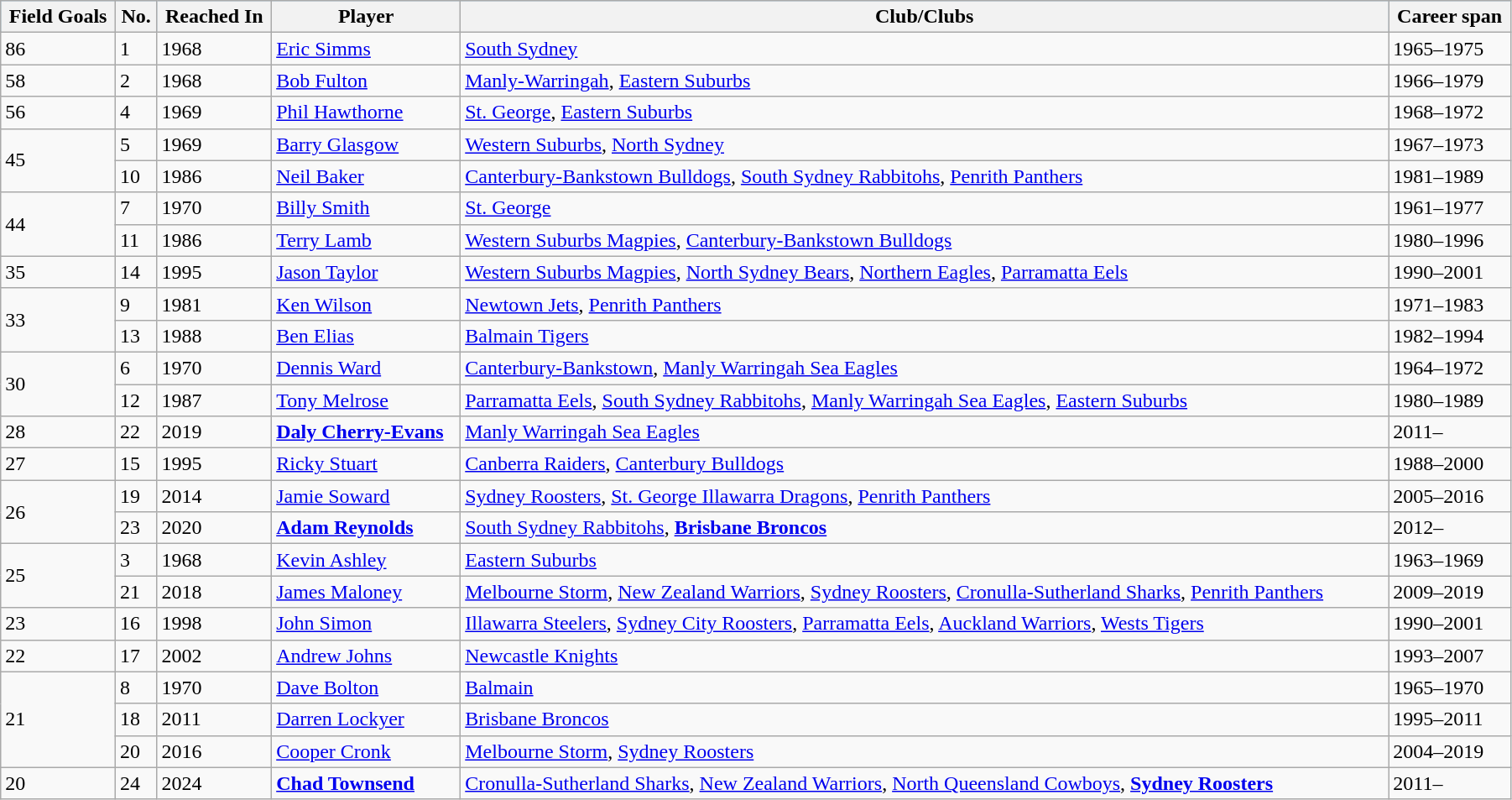<table class="wikitable sortable" width=95%>
<tr bgcolor=#87cefa>
<th>Field Goals</th>
<th>No.</th>
<th>Reached In</th>
<th>Player</th>
<th>Club/Clubs</th>
<th>Career span</th>
</tr>
<tr>
<td>86</td>
<td>1</td>
<td>1968</td>
<td><a href='#'>Eric Simms</a></td>
<td><a href='#'>South Sydney</a></td>
<td>1965–1975</td>
</tr>
<tr>
<td>58</td>
<td>2</td>
<td>1968</td>
<td><a href='#'>Bob Fulton</a></td>
<td><a href='#'>Manly-Warringah</a>, <a href='#'>Eastern Suburbs</a></td>
<td>1966–1979</td>
</tr>
<tr>
<td>56</td>
<td>4</td>
<td>1969</td>
<td><a href='#'>Phil Hawthorne</a></td>
<td><a href='#'>St. George</a>, <a href='#'>Eastern Suburbs</a></td>
<td>1968–1972</td>
</tr>
<tr>
<td rowspan="2">45</td>
<td>5</td>
<td>1969</td>
<td><a href='#'>Barry Glasgow</a></td>
<td><a href='#'>Western Suburbs</a>, <a href='#'>North Sydney</a></td>
<td>1967–1973</td>
</tr>
<tr>
<td>10</td>
<td>1986</td>
<td><a href='#'>Neil Baker</a></td>
<td><a href='#'>Canterbury-Bankstown Bulldogs</a>, <a href='#'>South Sydney Rabbitohs</a>, <a href='#'>Penrith Panthers</a></td>
<td>1981–1989</td>
</tr>
<tr>
<td rowspan="2">44</td>
<td>7</td>
<td>1970</td>
<td><a href='#'>Billy Smith</a></td>
<td><a href='#'>St. George</a></td>
<td>1961–1977</td>
</tr>
<tr>
<td>11</td>
<td>1986</td>
<td><a href='#'>Terry Lamb</a></td>
<td><a href='#'>Western Suburbs Magpies</a>, <a href='#'>Canterbury-Bankstown Bulldogs</a></td>
<td>1980–1996</td>
</tr>
<tr>
<td>35</td>
<td>14</td>
<td>1995</td>
<td><a href='#'>Jason Taylor</a></td>
<td><a href='#'>Western Suburbs Magpies</a>, <a href='#'>North Sydney Bears</a>, <a href='#'>Northern Eagles</a>, <a href='#'>Parramatta Eels</a></td>
<td>1990–2001</td>
</tr>
<tr>
<td rowspan="2">33</td>
<td>9</td>
<td>1981</td>
<td><a href='#'>Ken Wilson</a></td>
<td><a href='#'>Newtown Jets</a>, <a href='#'>Penrith Panthers</a></td>
<td>1971–1983</td>
</tr>
<tr>
<td>13</td>
<td>1988</td>
<td><a href='#'>Ben Elias</a></td>
<td><a href='#'>Balmain Tigers</a></td>
<td>1982–1994</td>
</tr>
<tr>
<td rowspan="2">30</td>
<td>6</td>
<td>1970</td>
<td><a href='#'>Dennis Ward</a></td>
<td><a href='#'>Canterbury-Bankstown</a>, <a href='#'>Manly Warringah Sea Eagles</a></td>
<td>1964–1972</td>
</tr>
<tr>
<td>12</td>
<td>1987</td>
<td><a href='#'>Tony Melrose</a></td>
<td><a href='#'>Parramatta Eels</a>, <a href='#'>South Sydney Rabbitohs</a>, <a href='#'>Manly Warringah Sea Eagles</a>, <a href='#'>Eastern Suburbs</a></td>
<td>1980–1989</td>
</tr>
<tr>
<td>28</td>
<td>22</td>
<td>2019</td>
<td><strong><a href='#'>Daly Cherry-Evans</a></strong></td>
<td><a href='#'>Manly Warringah Sea Eagles</a></td>
<td>2011–</td>
</tr>
<tr>
<td>27</td>
<td>15</td>
<td>1995</td>
<td><a href='#'>Ricky Stuart</a></td>
<td><a href='#'>Canberra Raiders</a>, <a href='#'>Canterbury Bulldogs</a></td>
<td>1988–2000</td>
</tr>
<tr>
<td rowspan="2">26</td>
<td>19</td>
<td>2014</td>
<td><a href='#'>Jamie Soward</a></td>
<td><a href='#'>Sydney Roosters</a>, <a href='#'>St. George Illawarra Dragons</a>, <a href='#'>Penrith Panthers</a></td>
<td>2005–2016</td>
</tr>
<tr>
<td>23</td>
<td>2020</td>
<td><strong><a href='#'>Adam Reynolds</a></strong></td>
<td><a href='#'>South Sydney Rabbitohs</a>, <strong><a href='#'>Brisbane Broncos</a></strong></td>
<td>2012–</td>
</tr>
<tr>
<td rowspan="2">25</td>
<td>3</td>
<td>1968</td>
<td><a href='#'>Kevin Ashley</a></td>
<td><a href='#'>Eastern Suburbs</a></td>
<td>1963–1969</td>
</tr>
<tr>
<td>21</td>
<td>2018</td>
<td><a href='#'>James Maloney</a></td>
<td><a href='#'>Melbourne Storm</a>, <a href='#'>New Zealand Warriors</a>, <a href='#'>Sydney Roosters</a>, <a href='#'>Cronulla-Sutherland Sharks</a>, <a href='#'>Penrith Panthers</a></td>
<td>2009–2019</td>
</tr>
<tr>
<td>23</td>
<td>16</td>
<td>1998</td>
<td><a href='#'>John Simon</a></td>
<td><a href='#'>Illawarra Steelers</a>, <a href='#'>Sydney City Roosters</a>, <a href='#'>Parramatta Eels</a>, <a href='#'>Auckland Warriors</a>, <a href='#'>Wests Tigers</a></td>
<td>1990–2001</td>
</tr>
<tr>
<td>22</td>
<td>17</td>
<td>2002</td>
<td><a href='#'>Andrew Johns</a></td>
<td><a href='#'>Newcastle Knights</a></td>
<td>1993–2007</td>
</tr>
<tr>
<td rowspan="3">21</td>
<td>8</td>
<td>1970</td>
<td><a href='#'>Dave Bolton</a></td>
<td><a href='#'>Balmain</a></td>
<td>1965–1970</td>
</tr>
<tr>
<td>18</td>
<td>2011</td>
<td><a href='#'>Darren Lockyer</a></td>
<td><a href='#'>Brisbane Broncos</a></td>
<td>1995–2011</td>
</tr>
<tr>
<td>20</td>
<td>2016</td>
<td><a href='#'>Cooper Cronk</a></td>
<td><a href='#'>Melbourne Storm</a>, <a href='#'>Sydney Roosters</a></td>
<td>2004–2019</td>
</tr>
<tr>
<td>20</td>
<td>24</td>
<td>2024</td>
<td><strong><a href='#'>Chad Townsend</a></strong></td>
<td><a href='#'>Cronulla-Sutherland Sharks</a>, <a href='#'>New Zealand Warriors</a>, <a href='#'>North Queensland Cowboys</a>, <strong><a href='#'>Sydney Roosters</a></strong></td>
<td>2011–</td>
</tr>
</table>
